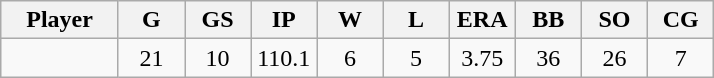<table class="wikitable sortable">
<tr>
<th bgcolor="#DDDDFF" width="16%">Player</th>
<th bgcolor="#DDDDFF" width="9%">G</th>
<th bgcolor="#DDDDFF" width="9%">GS</th>
<th bgcolor="#DDDDFF" width="9%">IP</th>
<th bgcolor="#DDDDFF" width="9%">W</th>
<th bgcolor="#DDDDFF" width="9%">L</th>
<th bgcolor="#DDDDFF" width="9%">ERA</th>
<th bgcolor="#DDDDFF" width="9%">BB</th>
<th bgcolor="#DDDDFF" width="9%">SO</th>
<th bgcolor="#DDDDFF" width="9%">CG</th>
</tr>
<tr align="center">
<td></td>
<td>21</td>
<td>10</td>
<td>110.1</td>
<td>6</td>
<td>5</td>
<td>3.75</td>
<td>36</td>
<td>26</td>
<td>7</td>
</tr>
</table>
